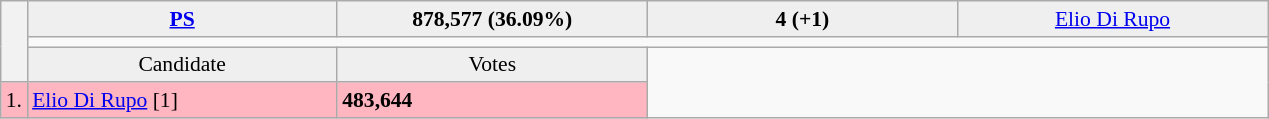<table class="wikitable collapsible collapsed" style=text-align:left;font-size:90%>
<tr>
<th rowspan=3></th>
<td bgcolor=efefef width=200 align=center><strong> <a href='#'>PS</a></strong></td>
<td bgcolor=efefef width=200 align=center><strong> 878,577 (36.09%)	 </strong></td>
<td bgcolor=efefef width=200 align=center><strong> 4 (+1)</strong></td>
<td bgcolor=efefef width=200 align=center><a href='#'>Elio Di Rupo</a></td>
</tr>
<tr>
<td colspan=4 bgcolor=></td>
</tr>
<tr>
<td bgcolor=efefef align=center>Candidate</td>
<td bgcolor=efefef align=center>Votes</td>
</tr>
<tr bgcolor=lightpink>
<td>1.</td>
<td><a href='#'>Elio Di Rupo</a> [1]</td>
<td><strong>483,644</strong></td>
</tr>
</table>
